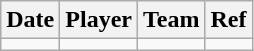<table class="wikitable">
<tr>
<th>Date</th>
<th>Player</th>
<th>Team</th>
<th>Ref</th>
</tr>
<tr>
<td></td>
<td></td>
<td></td>
<td></td>
</tr>
</table>
